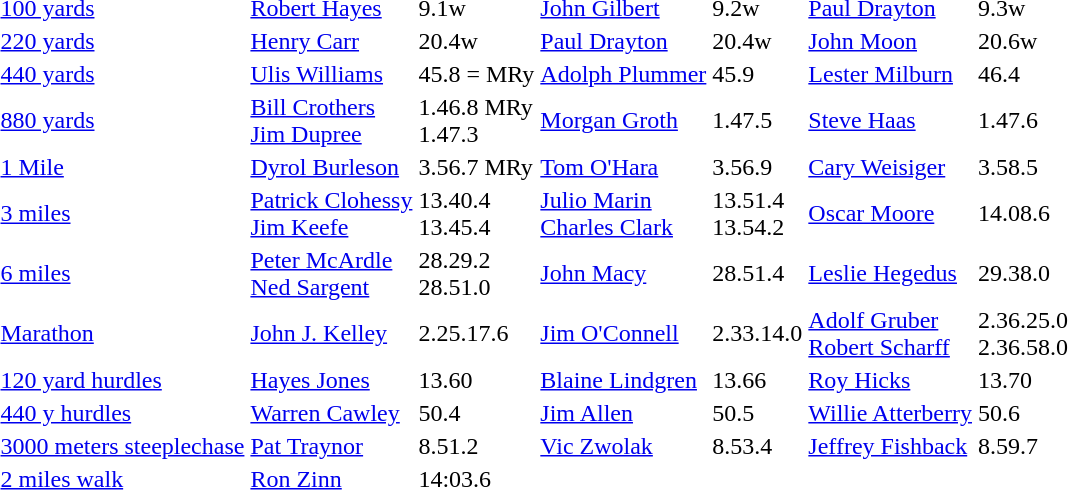<table>
<tr>
<td><a href='#'>100 yards</a></td>
<td><a href='#'>Robert Hayes</a></td>
<td>9.1w</td>
<td><a href='#'>John Gilbert</a></td>
<td>9.2w</td>
<td><a href='#'>Paul Drayton</a></td>
<td>9.3w</td>
</tr>
<tr>
<td><a href='#'>220 yards</a></td>
<td><a href='#'>Henry Carr</a></td>
<td>20.4w</td>
<td><a href='#'>Paul Drayton</a></td>
<td>20.4w</td>
<td><a href='#'>John Moon</a></td>
<td>20.6w</td>
</tr>
<tr>
<td><a href='#'>440 yards</a></td>
<td><a href='#'>Ulis Williams</a></td>
<td>45.8 =	MRy</td>
<td><a href='#'>Adolph Plummer</a></td>
<td>45.9</td>
<td><a href='#'>Lester Milburn</a></td>
<td>46.4</td>
</tr>
<tr>
<td><a href='#'>880 yards</a></td>
<td><a href='#'>Bill Crothers</a> <br><a href='#'>Jim Dupree</a></td>
<td>1.46.8	MRy<br>1.47.3</td>
<td><a href='#'>Morgan Groth</a></td>
<td>1.47.5</td>
<td><a href='#'>Steve Haas</a></td>
<td>1.47.6</td>
</tr>
<tr>
<td><a href='#'>1 Mile</a></td>
<td><a href='#'>Dyrol Burleson</a></td>
<td>3.56.7	MRy</td>
<td><a href='#'>Tom O'Hara</a></td>
<td>3.56.9</td>
<td><a href='#'>Cary Weisiger</a></td>
<td>3.58.5</td>
</tr>
<tr>
<td><a href='#'>3 miles</a></td>
<td><a href='#'>Patrick Clohessy</a> <br><a href='#'>Jim Keefe</a></td>
<td>13.40.4<br>13.45.4</td>
<td><a href='#'>Julio Marin</a> <br><a href='#'>Charles Clark</a></td>
<td>13.51.4<br>13.54.2</td>
<td><a href='#'>Oscar Moore</a></td>
<td>14.08.6</td>
</tr>
<tr>
<td><a href='#'>6 miles</a></td>
<td><a href='#'>Peter McArdle</a> <br><a href='#'>Ned Sargent</a></td>
<td>28.29.2<br>28.51.0</td>
<td><a href='#'>John Macy</a></td>
<td>28.51.4</td>
<td><a href='#'>Leslie Hegedus</a></td>
<td>29.38.0</td>
</tr>
<tr>
<td><a href='#'>Marathon</a></td>
<td><a href='#'>John J. Kelley</a></td>
<td>2.25.17.6</td>
<td><a href='#'>Jim O'Connell</a></td>
<td>2.33.14.0</td>
<td><a href='#'>Adolf Gruber</a> <br><a href='#'>Robert Scharff</a></td>
<td>2.36.25.0<br>2.36.58.0</td>
</tr>
<tr>
<td><a href='#'>120 yard hurdles</a></td>
<td><a href='#'>Hayes Jones</a></td>
<td>13.60</td>
<td><a href='#'>Blaine Lindgren</a></td>
<td>13.66</td>
<td><a href='#'>Roy Hicks</a></td>
<td>13.70</td>
</tr>
<tr>
<td><a href='#'>440 y hurdles</a></td>
<td><a href='#'>Warren Cawley</a></td>
<td>50.4</td>
<td><a href='#'>Jim Allen</a></td>
<td>50.5</td>
<td><a href='#'>Willie Atterberry</a></td>
<td>50.6</td>
</tr>
<tr>
<td><a href='#'>3000 meters steeplechase</a></td>
<td><a href='#'>Pat Traynor</a></td>
<td>8.51.2</td>
<td><a href='#'>Vic Zwolak</a></td>
<td>8.53.4</td>
<td><a href='#'>Jeffrey Fishback</a></td>
<td>8.59.7</td>
</tr>
<tr>
<td><a href='#'>2 miles walk</a></td>
<td><a href='#'>Ron Zinn</a></td>
<td>14:03.6</td>
<td></td>
<td></td>
<td></td>
<td></td>
</tr>
</table>
